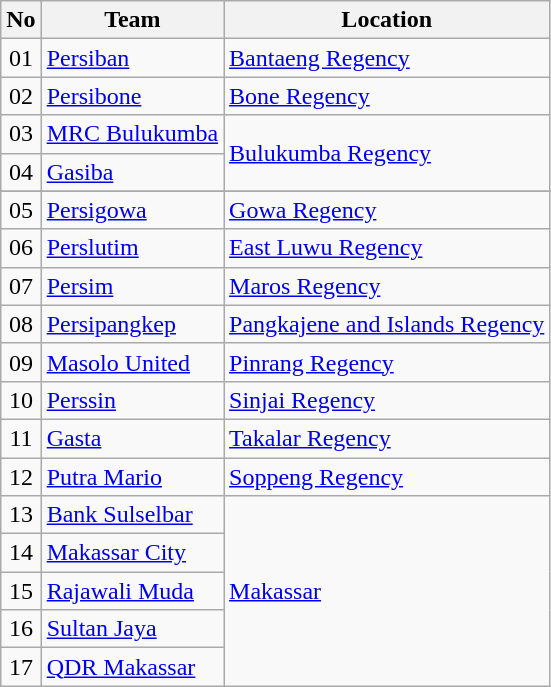<table class="wikitable sortable">
<tr>
<th>No</th>
<th>Team</th>
<th>Location</th>
</tr>
<tr>
<td align=center>01</td>
<td><a href='#'>Persiban</a></td>
<td><a href='#'>Bantaeng Regency</a></td>
</tr>
<tr>
<td align=center>02</td>
<td><a href='#'>Persibone</a></td>
<td><a href='#'>Bone Regency</a></td>
</tr>
<tr>
<td align=center>03</td>
<td><a href='#'>MRC Bulukumba</a></td>
<td rowspan=2><a href='#'>Bulukumba Regency</a></td>
</tr>
<tr>
<td align=center>04</td>
<td><a href='#'>Gasiba</a></td>
</tr>
<tr>
</tr>
<tr>
<td align=center>05</td>
<td><a href='#'>Persigowa</a></td>
<td><a href='#'>Gowa Regency</a></td>
</tr>
<tr>
<td align=center>06</td>
<td><a href='#'>Perslutim</a></td>
<td><a href='#'>East Luwu Regency</a></td>
</tr>
<tr>
<td align=center>07</td>
<td><a href='#'>Persim</a></td>
<td><a href='#'>Maros Regency</a></td>
</tr>
<tr>
<td align=center>08</td>
<td><a href='#'>Persipangkep</a></td>
<td><a href='#'>Pangkajene and Islands Regency</a></td>
</tr>
<tr>
<td align=center>09</td>
<td><a href='#'>Masolo United</a></td>
<td><a href='#'>Pinrang Regency</a></td>
</tr>
<tr>
<td align=center>10</td>
<td><a href='#'>Perssin</a></td>
<td><a href='#'>Sinjai Regency</a></td>
</tr>
<tr>
<td align=center>11</td>
<td><a href='#'>Gasta</a></td>
<td><a href='#'>Takalar Regency</a></td>
</tr>
<tr>
<td align=center>12</td>
<td><a href='#'>Putra Mario</a></td>
<td><a href='#'>Soppeng Regency</a></td>
</tr>
<tr>
<td align=center>13</td>
<td><a href='#'>Bank Sulselbar</a></td>
<td rowspan=5><a href='#'>Makassar</a></td>
</tr>
<tr>
<td align=center>14</td>
<td><a href='#'>Makassar City</a></td>
</tr>
<tr>
<td align=center>15</td>
<td><a href='#'>Rajawali Muda</a></td>
</tr>
<tr>
<td align=center>16</td>
<td><a href='#'>Sultan Jaya</a></td>
</tr>
<tr>
<td align=center>17</td>
<td><a href='#'>QDR Makassar</a></td>
</tr>
</table>
